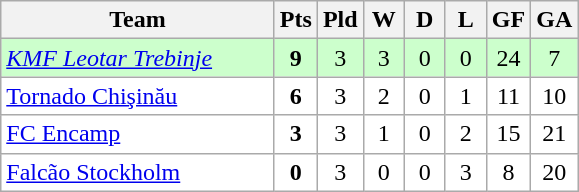<table class="wikitable" style="text-align: center;">
<tr>
<th width="175">Team</th>
<th width="20">Pts</th>
<th width="20">Pld</th>
<th width="20">W</th>
<th width="20">D</th>
<th width="20">L</th>
<th width="20">GF</th>
<th width="20">GA</th>
</tr>
<tr bgcolor=ccffcc>
<td align="left"><em> <a href='#'>KMF Leotar Trebinje</a></em></td>
<td><strong>9</strong></td>
<td>3</td>
<td>3</td>
<td>0</td>
<td>0</td>
<td>24</td>
<td>7</td>
</tr>
<tr bgcolor=ffffff>
<td align="left"> <a href='#'>Tornado Chişinău</a></td>
<td><strong>6</strong></td>
<td>3</td>
<td>2</td>
<td>0</td>
<td>1</td>
<td>11</td>
<td>10</td>
</tr>
<tr bgcolor=ffffff>
<td align="left"> <a href='#'>FC Encamp</a></td>
<td><strong>3</strong></td>
<td>3</td>
<td>1</td>
<td>0</td>
<td>2</td>
<td>15</td>
<td>21</td>
</tr>
<tr bgcolor=ffffff>
<td align="left"> <a href='#'>Falcão Stockholm</a></td>
<td><strong>0</strong></td>
<td>3</td>
<td>0</td>
<td>0</td>
<td>3</td>
<td>8</td>
<td>20</td>
</tr>
</table>
